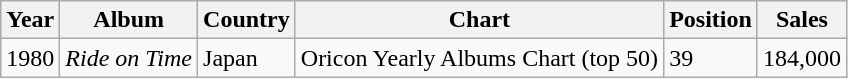<table class="wikitable">
<tr>
<th>Year</th>
<th>Album</th>
<th>Country</th>
<th>Chart</th>
<th>Position</th>
<th>Sales</th>
</tr>
<tr>
<td>1980</td>
<td><em>Ride on Time</em></td>
<td>Japan</td>
<td>Oricon Yearly Albums Chart (top 50)</td>
<td>39</td>
<td>184,000</td>
</tr>
</table>
